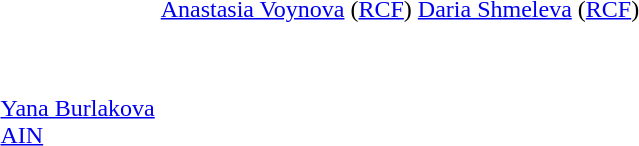<table>
<tr>
<td><br></td>
<td></td>
<td></td>
<td></td>
</tr>
<tr>
<td><br></td>
<td></td>
<td></td>
<td></td>
</tr>
<tr>
<td><br></td>
<td></td>
<td></td>
<td></td>
</tr>
<tr>
<td><br></td>
<td></td>
<td></td>
<td></td>
</tr>
<tr>
<td><br></td>
<td></td>
<td></td>
<td></td>
</tr>
<tr>
<td><br></td>
<td></td>
<td></td>
<td></td>
</tr>
<tr>
<td><br></td>
<td></td>
<td></td>
<td></td>
</tr>
<tr>
<td><br></td>
<td></td>
<td></td>
<td></td>
</tr>
<tr>
<td><br></td>
<td></td>
<td></td>
<td></td>
</tr>
<tr>
<td><br></td>
<td></td>
<td></td>
<td></td>
</tr>
<tr>
<td><br></td>
<td></td>
<td></td>
<td></td>
</tr>
<tr>
<td><br></td>
<td></td>
<td></td>
<td></td>
</tr>
<tr>
<td><br></td>
<td></td>
<td></td>
<td></td>
</tr>
<tr>
<td><br></td>
<td></td>
<td></td>
<td></td>
</tr>
<tr>
<td><br></td>
<td></td>
<td></td>
<td></td>
</tr>
<tr>
<td><br></td>
<td></td>
<td></td>
<td></td>
</tr>
<tr>
<td><br></td>
<td></td>
<td></td>
<td></td>
</tr>
<tr>
<td><br></td>
<td></td>
<td></td>
<td></td>
</tr>
<tr>
<td><br></td>
<td></td>
<td></td>
<td></td>
</tr>
<tr>
<td><br></td>
<td></td>
<td></td>
<td></td>
</tr>
<tr>
<td><br></td>
<td></td>
<td></td>
<td></td>
</tr>
<tr>
<td><br></td>
<td></td>
<td></td>
<td></td>
</tr>
<tr>
<td><br></td>
<td></td>
<td></td>
<td></td>
</tr>
<tr>
<td><br></td>
<td></td>
<td></td>
<td></td>
</tr>
<tr>
<td><br></td>
<td></td>
<td></td>
<td></td>
</tr>
<tr>
<td><br></td>
<td></td>
<td></td>
<td></td>
</tr>
<tr>
<td><br></td>
<td></td>
<td><a href='#'>Anastasia Voynova</a> (<a href='#'>RCF</a>)</td>
<td><a href='#'>Daria Shmeleva</a> (<a href='#'>RCF</a>)</td>
</tr>
<tr>
<td><br></td>
<td></td>
<td></td>
<td></td>
</tr>
<tr>
<td><br></td>
<td></td>
<td></td>
<td></td>
</tr>
<tr>
<td><br></td>
<td><a href='#'>Yana Burlakova</a><br><a href='#'>AIN</a></td>
<td></td>
<td></td>
</tr>
</table>
